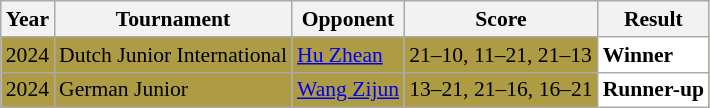<table class="sortable wikitable" style="font-size: 90%;">
<tr>
<th>Year</th>
<th>Tournament</th>
<th>Opponent</th>
<th>Score</th>
<th>Result</th>
</tr>
<tr style="background:#AE9C45">
<td align="center">2024</td>
<td align="left">Dutch Junior International</td>
<td align="left"> <a href='#'>Hu Zhean</a></td>
<td align="left">21–10, 11–21, 21–13</td>
<td style="text-align:left; background:white"> <strong>Winner</strong></td>
</tr>
<tr style="background:#AE9C45">
<td align="center">2024</td>
<td align="left">German Junior</td>
<td align="left"> <a href='#'>Wang Zijun</a></td>
<td align="left">13–21, 21–16, 16–21</td>
<td style="text-align:left; background:white"> <strong>Runner-up</strong></td>
</tr>
</table>
